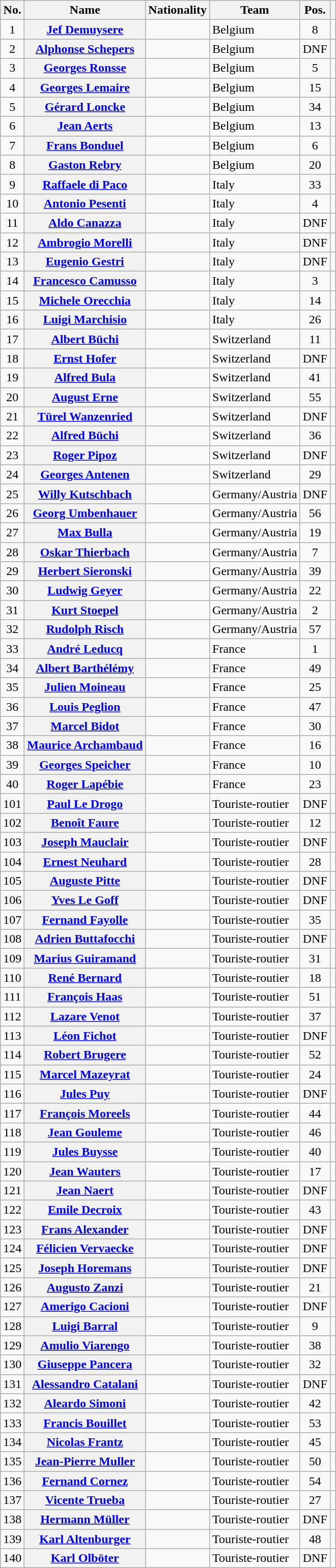<table class="wikitable plainrowheaders sortable">
<tr>
<th scope="col">No.</th>
<th scope="col">Name</th>
<th scope="col">Nationality</th>
<th scope="col">Team</th>
<th scope="col" data-sort-type="number">Pos.</th>
<th scope="col" class="unsortable"></th>
</tr>
<tr>
<td style="text-align:center;">1</td>
<th scope="row"><a href='#'>Jef Demuysere</a></th>
<td></td>
<td>Belgium</td>
<td style="text-align:center;">8</td>
<td style="text-align:center;"></td>
</tr>
<tr>
<td style="text-align:center;">2</td>
<th scope="row"><a href='#'>Alphonse Schepers</a></th>
<td></td>
<td>Belgium</td>
<td style="text-align:center;" data-sort-value="58">DNF</td>
<td style="text-align:center;"></td>
</tr>
<tr>
<td style="text-align:center;">3</td>
<th scope="row"><a href='#'>Georges Ronsse</a></th>
<td></td>
<td>Belgium</td>
<td style="text-align:center;">5</td>
<td style="text-align:center;"></td>
</tr>
<tr>
<td style="text-align:center;">4</td>
<th scope="row"><a href='#'>Georges Lemaire</a></th>
<td></td>
<td>Belgium</td>
<td style="text-align:center;">15</td>
<td style="text-align:center;"></td>
</tr>
<tr>
<td style="text-align:center;">5</td>
<th scope="row"><a href='#'>Gérard Loncke</a></th>
<td></td>
<td>Belgium</td>
<td style="text-align:center;">34</td>
<td style="text-align:center;"></td>
</tr>
<tr>
<td style="text-align:center;">6</td>
<th scope="row"><a href='#'>Jean Aerts</a></th>
<td></td>
<td>Belgium</td>
<td style="text-align:center;">13</td>
<td style="text-align:center;"></td>
</tr>
<tr>
<td style="text-align:center;">7</td>
<th scope="row"><a href='#'>Frans Bonduel</a></th>
<td></td>
<td>Belgium</td>
<td style="text-align:center;">6</td>
<td style="text-align:center;"></td>
</tr>
<tr>
<td style="text-align:center;">8</td>
<th scope="row"><a href='#'>Gaston Rebry</a></th>
<td></td>
<td>Belgium</td>
<td style="text-align:center;">20</td>
<td style="text-align:center;"></td>
</tr>
<tr>
<td style="text-align:center;">9</td>
<th scope="row"><a href='#'>Raffaele di Paco</a></th>
<td></td>
<td>Italy</td>
<td style="text-align:center;">33</td>
<td style="text-align:center;"></td>
</tr>
<tr>
<td style="text-align:center;">10</td>
<th scope="row"><a href='#'>Antonio Pesenti</a></th>
<td></td>
<td>Italy</td>
<td style="text-align:center;">4</td>
<td style="text-align:center;"></td>
</tr>
<tr>
<td style="text-align:center;">11</td>
<th scope="row"><a href='#'>Aldo Canazza</a></th>
<td></td>
<td>Italy</td>
<td style="text-align:center;" data-sort-value="58">DNF</td>
<td style="text-align:center;"></td>
</tr>
<tr>
<td style="text-align:center;">12</td>
<th scope="row"><a href='#'>Ambrogio Morelli</a></th>
<td></td>
<td>Italy</td>
<td style="text-align:center;" data-sort-value="58">DNF</td>
<td style="text-align:center;"></td>
</tr>
<tr>
<td style="text-align:center;">13</td>
<th scope="row"><a href='#'>Eugenio Gestri</a></th>
<td></td>
<td>Italy</td>
<td style="text-align:center;" data-sort-value="58">DNF</td>
<td style="text-align:center;"></td>
</tr>
<tr>
<td style="text-align:center;">14</td>
<th scope="row"><a href='#'>Francesco Camusso</a></th>
<td></td>
<td>Italy</td>
<td style="text-align:center;">3</td>
<td style="text-align:center;"></td>
</tr>
<tr>
<td style="text-align:center;">15</td>
<th scope="row"><a href='#'>Michele Orecchia</a></th>
<td></td>
<td>Italy</td>
<td style="text-align:center;">14</td>
<td style="text-align:center;"></td>
</tr>
<tr>
<td style="text-align:center;">16</td>
<th scope="row"><a href='#'>Luigi Marchisio</a></th>
<td></td>
<td>Italy</td>
<td style="text-align:center;">26</td>
<td style="text-align:center;"></td>
</tr>
<tr>
<td style="text-align:center;">17</td>
<th scope="row"><a href='#'>Albert Büchi</a></th>
<td></td>
<td>Switzerland</td>
<td style="text-align:center;">11</td>
<td style="text-align:center;"></td>
</tr>
<tr>
<td style="text-align:center;">18</td>
<th scope="row"><a href='#'>Ernst Hofer</a></th>
<td></td>
<td>Switzerland</td>
<td style="text-align:center;" data-sort-value="58">DNF</td>
<td style="text-align:center;"></td>
</tr>
<tr>
<td style="text-align:center;">19</td>
<th scope="row"><a href='#'>Alfred Bula</a></th>
<td></td>
<td>Switzerland</td>
<td style="text-align:center;">41</td>
<td style="text-align:center;"></td>
</tr>
<tr>
<td style="text-align:center;">20</td>
<th scope="row"><a href='#'>August Erne</a></th>
<td></td>
<td>Switzerland</td>
<td style="text-align:center;">55</td>
<td style="text-align:center;"></td>
</tr>
<tr>
<td style="text-align:center;">21</td>
<th scope="row"><a href='#'>Türel Wanzenried</a></th>
<td></td>
<td>Switzerland</td>
<td style="text-align:center;" data-sort-value="58">DNF</td>
<td style="text-align:center;"></td>
</tr>
<tr>
<td style="text-align:center;">22</td>
<th scope="row"><a href='#'>Alfred Büchi</a></th>
<td></td>
<td>Switzerland</td>
<td style="text-align:center;">36</td>
<td style="text-align:center;"></td>
</tr>
<tr>
<td style="text-align:center;">23</td>
<th scope="row"><a href='#'>Roger Pipoz</a></th>
<td></td>
<td>Switzerland</td>
<td style="text-align:center;" data-sort-value="58">DNF</td>
<td style="text-align:center;"></td>
</tr>
<tr>
<td style="text-align:center;">24</td>
<th scope="row"><a href='#'>Georges Antenen</a></th>
<td></td>
<td>Switzerland</td>
<td style="text-align:center;">29</td>
<td style="text-align:center;"></td>
</tr>
<tr>
<td style="text-align:center;">25</td>
<th scope="row"><a href='#'>Willy Kutschbach</a></th>
<td></td>
<td>Germany/Austria</td>
<td style="text-align:center;" data-sort-value="58">DNF</td>
<td style="text-align:center;"></td>
</tr>
<tr>
<td style="text-align:center;">26</td>
<th scope="row"><a href='#'>Georg Umbenhauer</a></th>
<td></td>
<td>Germany/Austria</td>
<td style="text-align:center;">56</td>
<td style="text-align:center;"></td>
</tr>
<tr>
<td style="text-align:center;">27</td>
<th scope="row"><a href='#'>Max Bulla</a></th>
<td></td>
<td>Germany/Austria</td>
<td style="text-align:center;">19</td>
<td style="text-align:center;"></td>
</tr>
<tr>
<td style="text-align:center;">28</td>
<th scope="row"><a href='#'>Oskar Thierbach</a></th>
<td></td>
<td>Germany/Austria</td>
<td style="text-align:center;">7</td>
<td style="text-align:center;"></td>
</tr>
<tr>
<td style="text-align:center;">29</td>
<th scope="row"><a href='#'>Herbert Sieronski</a></th>
<td></td>
<td>Germany/Austria</td>
<td style="text-align:center;">39</td>
<td style="text-align:center;"></td>
</tr>
<tr>
<td style="text-align:center;">30</td>
<th scope="row"><a href='#'>Ludwig Geyer</a></th>
<td></td>
<td>Germany/Austria</td>
<td style="text-align:center;">22</td>
<td style="text-align:center;"></td>
</tr>
<tr>
<td style="text-align:center;">31</td>
<th scope="row"><a href='#'>Kurt Stoepel</a></th>
<td></td>
<td>Germany/Austria</td>
<td style="text-align:center;">2</td>
<td style="text-align:center;"></td>
</tr>
<tr>
<td style="text-align:center;">32</td>
<th scope="row"><a href='#'>Rudolph Risch</a></th>
<td></td>
<td>Germany/Austria</td>
<td style="text-align:center;">57</td>
<td style="text-align:center;"></td>
</tr>
<tr>
<td style="text-align:center;">33</td>
<th scope="row"><a href='#'>André Leducq</a></th>
<td></td>
<td>France</td>
<td style="text-align:center;">1</td>
<td style="text-align:center;"></td>
</tr>
<tr>
<td style="text-align:center;">34</td>
<th scope="row"><a href='#'>Albert Barthélémy</a></th>
<td></td>
<td>France</td>
<td style="text-align:center;">49</td>
<td style="text-align:center;"></td>
</tr>
<tr>
<td style="text-align:center;">35</td>
<th scope="row"><a href='#'>Julien Moineau</a></th>
<td></td>
<td>France</td>
<td style="text-align:center;">25</td>
<td style="text-align:center;"></td>
</tr>
<tr>
<td style="text-align:center;">36</td>
<th scope="row"><a href='#'>Louis Peglion</a></th>
<td></td>
<td>France</td>
<td style="text-align:center;">47</td>
<td style="text-align:center;"></td>
</tr>
<tr>
<td style="text-align:center;">37</td>
<th scope="row"><a href='#'>Marcel Bidot</a></th>
<td></td>
<td>France</td>
<td style="text-align:center;">30</td>
<td style="text-align:center;"></td>
</tr>
<tr>
<td style="text-align:center;">38</td>
<th scope="row"><a href='#'>Maurice Archambaud</a></th>
<td></td>
<td>France</td>
<td style="text-align:center;">16</td>
<td style="text-align:center;"></td>
</tr>
<tr>
<td style="text-align:center;">39</td>
<th scope="row"><a href='#'>Georges Speicher</a></th>
<td></td>
<td>France</td>
<td style="text-align:center;">10</td>
<td style="text-align:center;"></td>
</tr>
<tr>
<td style="text-align:center;">40</td>
<th scope="row"><a href='#'>Roger Lapébie</a></th>
<td></td>
<td>France</td>
<td style="text-align:center;">23</td>
<td style="text-align:center;"></td>
</tr>
<tr>
<td style="text-align:center;">101</td>
<th scope="row"><a href='#'>Paul Le Drogo</a></th>
<td></td>
<td>Touriste-routier</td>
<td style="text-align:center;" data-sort-value="58">DNF</td>
<td style="text-align:center;"></td>
</tr>
<tr>
<td style="text-align:center;">102</td>
<th scope="row"><a href='#'>Benoît Faure</a></th>
<td></td>
<td>Touriste-routier</td>
<td style="text-align:center;">12</td>
<td style="text-align:center;"></td>
</tr>
<tr>
<td style="text-align:center;">103</td>
<th scope="row"><a href='#'>Joseph Mauclair</a></th>
<td></td>
<td>Touriste-routier</td>
<td style="text-align:center;" data-sort-value="58">DNF</td>
<td style="text-align:center;"></td>
</tr>
<tr>
<td style="text-align:center;">104</td>
<th scope="row"><a href='#'>Ernest Neuhard</a></th>
<td></td>
<td>Touriste-routier</td>
<td style="text-align:center;">28</td>
<td style="text-align:center;"></td>
</tr>
<tr>
<td style="text-align:center;">105</td>
<th scope="row"><a href='#'>Auguste Pitte</a></th>
<td></td>
<td>Touriste-routier</td>
<td style="text-align:center;" data-sort-value="58">DNF</td>
<td style="text-align:center;"></td>
</tr>
<tr>
<td style="text-align:center;">106</td>
<th scope="row"><a href='#'>Yves Le Goff</a></th>
<td></td>
<td>Touriste-routier</td>
<td style="text-align:center;" data-sort-value="58">DNF</td>
<td style="text-align:center;"></td>
</tr>
<tr>
<td style="text-align:center;">107</td>
<th scope="row"><a href='#'>Fernand Fayolle</a></th>
<td></td>
<td>Touriste-routier</td>
<td style="text-align:center;">35</td>
<td style="text-align:center;"></td>
</tr>
<tr>
<td style="text-align:center;">108</td>
<th scope="row"><a href='#'>Adrien Buttafocchi</a></th>
<td></td>
<td>Touriste-routier</td>
<td style="text-align:center;" data-sort-value="58">DNF</td>
<td style="text-align:center;"></td>
</tr>
<tr>
<td style="text-align:center;">109</td>
<th scope="row"><a href='#'>Marius Guiramand</a></th>
<td></td>
<td>Touriste-routier</td>
<td style="text-align:center;">31</td>
<td style="text-align:center;"></td>
</tr>
<tr>
<td style="text-align:center;">110</td>
<th scope="row"><a href='#'>René Bernard</a></th>
<td></td>
<td>Touriste-routier</td>
<td style="text-align:center;">18</td>
<td style="text-align:center;"></td>
</tr>
<tr>
<td style="text-align:center;">111</td>
<th scope="row"><a href='#'>François Haas</a></th>
<td></td>
<td>Touriste-routier</td>
<td style="text-align:center;">51</td>
<td style="text-align:center;"></td>
</tr>
<tr>
<td style="text-align:center;">112</td>
<th scope="row"><a href='#'>Lazare Venot</a></th>
<td></td>
<td>Touriste-routier</td>
<td style="text-align:center;">37</td>
<td style="text-align:center;"></td>
</tr>
<tr>
<td style="text-align:center;">113</td>
<th scope="row"><a href='#'>Léon Fichot</a></th>
<td></td>
<td>Touriste-routier</td>
<td style="text-align:center;" data-sort-value="58">DNF</td>
<td style="text-align:center;"></td>
</tr>
<tr>
<td style="text-align:center;">114</td>
<th scope="row"><a href='#'>Robert Brugere</a></th>
<td></td>
<td>Touriste-routier</td>
<td style="text-align:center;">52</td>
<td style="text-align:center;"></td>
</tr>
<tr>
<td style="text-align:center;">115</td>
<th scope="row"><a href='#'>Marcel Mazeyrat</a></th>
<td></td>
<td>Touriste-routier</td>
<td style="text-align:center;">24</td>
<td style="text-align:center;"></td>
</tr>
<tr>
<td style="text-align:center;">116</td>
<th scope="row"><a href='#'>Jules Puy</a></th>
<td></td>
<td>Touriste-routier</td>
<td style="text-align:center;" data-sort-value="58">DNF</td>
<td style="text-align:center;"></td>
</tr>
<tr>
<td style="text-align:center;">117</td>
<th scope="row"><a href='#'>François Moreels</a></th>
<td></td>
<td>Touriste-routier</td>
<td style="text-align:center;">44</td>
<td style="text-align:center;"></td>
</tr>
<tr>
<td style="text-align:center;">118</td>
<th scope="row"><a href='#'>Jean Gouleme</a></th>
<td></td>
<td>Touriste-routier</td>
<td style="text-align:center;">46</td>
<td style="text-align:center;"></td>
</tr>
<tr>
<td style="text-align:center;">119</td>
<th scope="row"><a href='#'>Jules Buysse</a></th>
<td></td>
<td>Touriste-routier</td>
<td style="text-align:center;">40</td>
<td style="text-align:center;"></td>
</tr>
<tr>
<td style="text-align:center;">120</td>
<th scope="row"><a href='#'>Jean Wauters</a></th>
<td></td>
<td>Touriste-routier</td>
<td style="text-align:center;">17</td>
<td style="text-align:center;"></td>
</tr>
<tr>
<td style="text-align:center;">121</td>
<th scope="row"><a href='#'>Jean Naert</a></th>
<td></td>
<td>Touriste-routier</td>
<td style="text-align:center;" data-sort-value="58">DNF</td>
<td style="text-align:center;"></td>
</tr>
<tr>
<td style="text-align:center;">122</td>
<th scope="row"><a href='#'>Emile Decroix</a></th>
<td></td>
<td>Touriste-routier</td>
<td style="text-align:center;">43</td>
<td style="text-align:center;"></td>
</tr>
<tr>
<td style="text-align:center;">123</td>
<th scope="row"><a href='#'>Frans Alexander</a></th>
<td></td>
<td>Touriste-routier</td>
<td style="text-align:center;" data-sort-value="58">DNF</td>
<td style="text-align:center;"></td>
</tr>
<tr>
<td style="text-align:center;">124</td>
<th scope="row"><a href='#'>Félicien Vervaecke</a></th>
<td></td>
<td>Touriste-routier</td>
<td style="text-align:center;" data-sort-value="58">DNF</td>
<td style="text-align:center;"></td>
</tr>
<tr>
<td style="text-align:center;">125</td>
<th scope="row"><a href='#'>Joseph Horemans</a></th>
<td></td>
<td>Touriste-routier</td>
<td style="text-align:center;" data-sort-value="58">DNF</td>
<td style="text-align:center;"></td>
</tr>
<tr>
<td style="text-align:center;">126</td>
<th scope="row"><a href='#'>Augusto Zanzi</a></th>
<td></td>
<td>Touriste-routier</td>
<td style="text-align:center;">21</td>
<td style="text-align:center;"></td>
</tr>
<tr>
<td style="text-align:center;">127</td>
<th scope="row"><a href='#'>Amerigo Cacioni</a></th>
<td></td>
<td>Touriste-routier</td>
<td style="text-align:center;" data-sort-value="58">DNF</td>
<td style="text-align:center;"></td>
</tr>
<tr>
<td style="text-align:center;">128</td>
<th scope="row"><a href='#'>Luigi Barral</a></th>
<td></td>
<td>Touriste-routier</td>
<td style="text-align:center;">9</td>
<td style="text-align:center;"></td>
</tr>
<tr>
<td style="text-align:center;">129</td>
<th scope="row"><a href='#'>Amulio Viarengo</a></th>
<td></td>
<td>Touriste-routier</td>
<td style="text-align:center;">38</td>
<td style="text-align:center;"></td>
</tr>
<tr>
<td style="text-align:center;">130</td>
<th scope="row"><a href='#'>Giuseppe Pancera</a></th>
<td></td>
<td>Touriste-routier</td>
<td style="text-align:center;">32</td>
<td style="text-align:center;"></td>
</tr>
<tr>
<td style="text-align:center;">131</td>
<th scope="row"><a href='#'>Alessandro Catalani</a></th>
<td></td>
<td>Touriste-routier</td>
<td style="text-align:center;" data-sort-value="58">DNF</td>
<td style="text-align:center;"></td>
</tr>
<tr>
<td style="text-align:center;">132</td>
<th scope="row"><a href='#'>Aleardo Simoni</a></th>
<td></td>
<td>Touriste-routier</td>
<td style="text-align:center;">42</td>
<td style="text-align:center;"></td>
</tr>
<tr>
<td style="text-align:center;">133</td>
<th scope="row"><a href='#'>Francis Bouillet</a></th>
<td></td>
<td>Touriste-routier</td>
<td style="text-align:center;">53</td>
<td style="text-align:center;"></td>
</tr>
<tr>
<td style="text-align:center;">134</td>
<th scope="row"><a href='#'>Nicolas Frantz</a></th>
<td></td>
<td>Touriste-routier</td>
<td style="text-align:center;">45</td>
<td style="text-align:center;"></td>
</tr>
<tr>
<td style="text-align:center;">135</td>
<th scope="row"><a href='#'>Jean-Pierre Muller</a></th>
<td></td>
<td>Touriste-routier</td>
<td style="text-align:center;">50</td>
<td style="text-align:center;"></td>
</tr>
<tr>
<td style="text-align:center;">136</td>
<th scope="row"><a href='#'>Fernand Cornez</a></th>
<td></td>
<td>Touriste-routier</td>
<td style="text-align:center;">54</td>
<td style="text-align:center;"></td>
</tr>
<tr>
<td style="text-align:center;">137</td>
<th scope="row"><a href='#'>Vicente Trueba</a></th>
<td></td>
<td>Touriste-routier</td>
<td style="text-align:center;">27</td>
<td style="text-align:center;"></td>
</tr>
<tr>
<td style="text-align:center;">138</td>
<th scope="row"><a href='#'>Hermann Müller</a></th>
<td></td>
<td>Touriste-routier</td>
<td style="text-align:center;" data-sort-value="58">DNF</td>
<td style="text-align:center;"></td>
</tr>
<tr>
<td style="text-align:center;">139</td>
<th scope="row"><a href='#'>Karl Altenburger</a></th>
<td></td>
<td>Touriste-routier</td>
<td style="text-align:center;">48</td>
<td style="text-align:center;"></td>
</tr>
<tr>
<td style="text-align:center;">140</td>
<th scope="row"><a href='#'>Karl Olböter</a></th>
<td></td>
<td>Touriste-routier</td>
<td style="text-align:center;" data-sort-value="58">DNF</td>
<td style="text-align:center;"></td>
</tr>
</table>
